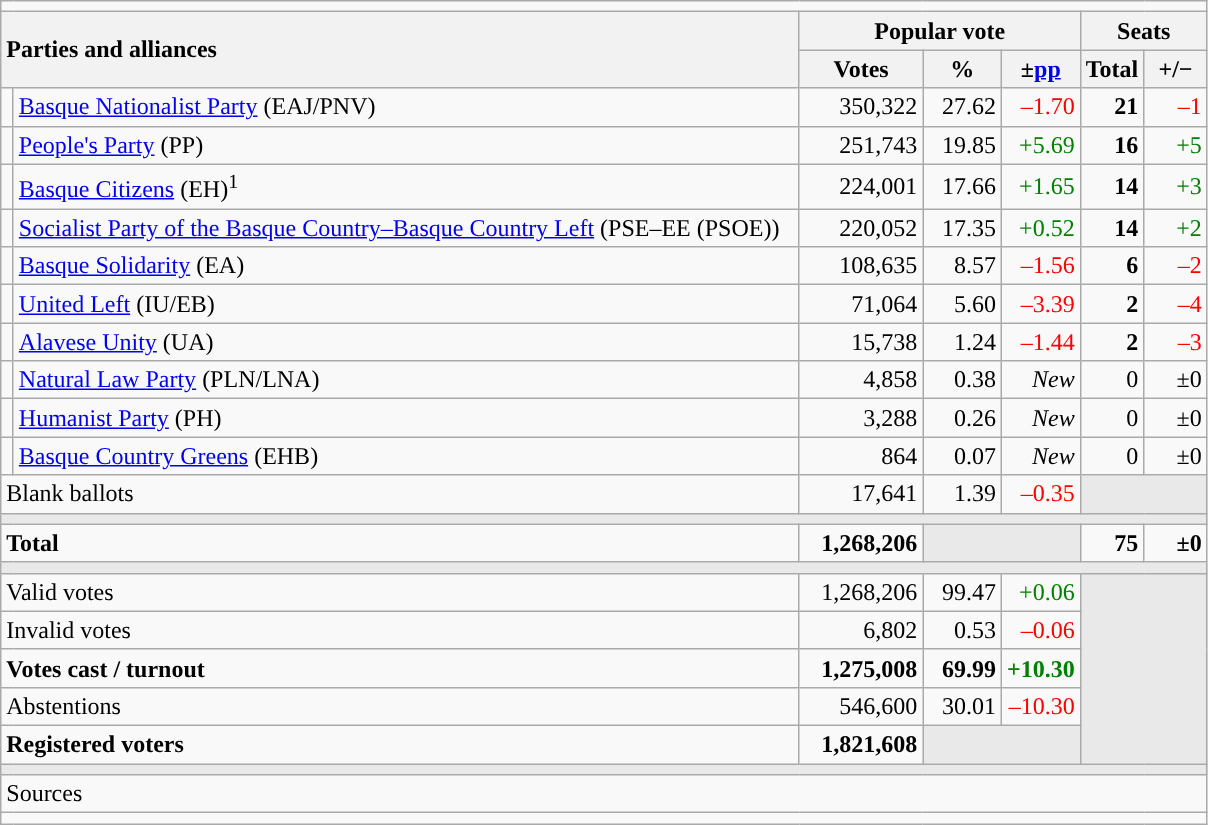<table class="wikitable" style="text-align:right;">
<tr>
<td colspan="7"></td>
</tr>
<tr>
<th style="text-align:left;" rowspan="2" colspan="2" width="525">Parties and alliances</th>
<th colspan="3">Popular vote</th>
<th colspan="2">Seats</th>
</tr>
<tr>
<th width="75">Votes</th>
<th width="45">%</th>
<th width="45">±<a href='#'>pp</a></th>
<th width="35">Total</th>
<th width="35">+/−</th>
</tr>
<tr>
<td width="1" style="color:inherit;background:"></td>
<td align="left"><a href='#'>Basque Nationalist Party</a> (EAJ/PNV)</td>
<td>350,322</td>
<td>27.62</td>
<td style="color:red;">–1.70</td>
<td><strong>21</strong></td>
<td style="color:red;">–1</td>
</tr>
<tr>
<td style="color:inherit;background:"></td>
<td align="left"><a href='#'>People's Party</a> (PP)</td>
<td>251,743</td>
<td>19.85</td>
<td style="color:green;">+5.69</td>
<td><strong>16</strong></td>
<td style="color:green;">+5</td>
</tr>
<tr>
<td style="color:inherit;background:"></td>
<td align="left"><a href='#'>Basque Citizens</a> (EH)<sup>1</sup></td>
<td>224,001</td>
<td>17.66</td>
<td style="color:green;">+1.65</td>
<td><strong>14</strong></td>
<td style="color:green;">+3</td>
</tr>
<tr>
<td style="color:inherit;background:"></td>
<td align="left"><a href='#'>Socialist Party of the Basque Country–Basque Country Left</a> (PSE–EE (PSOE))</td>
<td>220,052</td>
<td>17.35</td>
<td style="color:green;">+0.52</td>
<td><strong>14</strong></td>
<td style="color:green;">+2</td>
</tr>
<tr>
<td style="color:inherit;background:"></td>
<td align="left"><a href='#'>Basque Solidarity</a> (EA)</td>
<td>108,635</td>
<td>8.57</td>
<td style="color:red;">–1.56</td>
<td><strong>6</strong></td>
<td style="color:red;">–2</td>
</tr>
<tr>
<td style="color:inherit;background:"></td>
<td align="left"><a href='#'>United Left</a> (IU/EB)</td>
<td>71,064</td>
<td>5.60</td>
<td style="color:red;">–3.39</td>
<td><strong>2</strong></td>
<td style="color:red;">–4</td>
</tr>
<tr>
<td style="color:inherit;background:"></td>
<td align="left"><a href='#'>Alavese Unity</a> (UA)</td>
<td>15,738</td>
<td>1.24</td>
<td style="color:red;">–1.44</td>
<td><strong>2</strong></td>
<td style="color:red;">–3</td>
</tr>
<tr>
<td style="color:inherit;background:"></td>
<td align="left"><a href='#'>Natural Law Party</a> (PLN/LNA)</td>
<td>4,858</td>
<td>0.38</td>
<td><em>New</em></td>
<td>0</td>
<td>±0</td>
</tr>
<tr>
<td style="color:inherit;background:"></td>
<td align="left"><a href='#'>Humanist Party</a> (PH)</td>
<td>3,288</td>
<td>0.26</td>
<td><em>New</em></td>
<td>0</td>
<td>±0</td>
</tr>
<tr>
<td style="color:inherit;background:"></td>
<td align="left"><a href='#'>Basque Country Greens</a> (EHB)</td>
<td>864</td>
<td>0.07</td>
<td><em>New</em></td>
<td>0</td>
<td>±0</td>
</tr>
<tr>
<td align="left" colspan="2">Blank ballots</td>
<td>17,641</td>
<td>1.39</td>
<td style="color:red;">–0.35</td>
<td bgcolor="#E9E9E9" colspan="2"></td>
</tr>
<tr>
<td colspan="7" bgcolor="#E9E9E9"></td>
</tr>
<tr style="font-weight:bold;">
<td align="left" colspan="2">Total</td>
<td>1,268,206</td>
<td bgcolor="#E9E9E9" colspan="2"></td>
<td>75</td>
<td>±0</td>
</tr>
<tr>
<td colspan="7" bgcolor="#E9E9E9"></td>
</tr>
<tr>
<td align="left" colspan="2">Valid votes</td>
<td>1,268,206</td>
<td>99.47</td>
<td style="color:green;">+0.06</td>
<td bgcolor="#E9E9E9" colspan="2" rowspan="5"></td>
</tr>
<tr>
<td align="left" colspan="2">Invalid votes</td>
<td>6,802</td>
<td>0.53</td>
<td style="color:red;">–0.06</td>
</tr>
<tr style="font-weight:bold;">
<td align="left" colspan="2">Votes cast / turnout</td>
<td>1,275,008</td>
<td>69.99</td>
<td style="color:green;">+10.30</td>
</tr>
<tr>
<td align="left" colspan="2">Abstentions</td>
<td>546,600</td>
<td>30.01</td>
<td style="color:red;">–10.30</td>
</tr>
<tr style="font-weight:bold;">
<td align="left" colspan="2">Registered voters</td>
<td>1,821,608</td>
<td bgcolor="#E9E9E9" colspan="2"></td>
</tr>
<tr>
<td colspan="7" bgcolor="#E9E9E9"></td>
</tr>
<tr>
<td align="left" colspan="7">Sources</td>
</tr>
<tr>
<td colspan="7" style="text-align:left; max-width:790px;"></td>
</tr>
</table>
